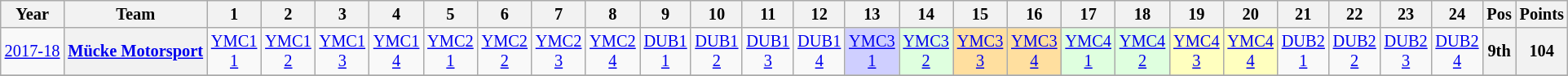<table class="wikitable" style="text-align:center; font-size:85%">
<tr>
<th>Year</th>
<th>Team</th>
<th>1</th>
<th>2</th>
<th>3</th>
<th>4</th>
<th>5</th>
<th>6</th>
<th>7</th>
<th>8</th>
<th>9</th>
<th>10</th>
<th>11</th>
<th>12</th>
<th>13</th>
<th>14</th>
<th>15</th>
<th>16</th>
<th>17</th>
<th>18</th>
<th>19</th>
<th>20</th>
<th>21</th>
<th>22</th>
<th>23</th>
<th>24</th>
<th>Pos</th>
<th>Points</th>
</tr>
<tr>
<td nowrap><a href='#'>2017-18</a></td>
<th nowrap><a href='#'>Mücke Motorsport</a></th>
<td><a href='#'>YMC1<br>1</a></td>
<td><a href='#'>YMC1<br>2</a></td>
<td><a href='#'>YMC1<br>3</a></td>
<td><a href='#'>YMC1<br>4</a></td>
<td><a href='#'>YMC2<br>1</a></td>
<td><a href='#'>YMC2<br>2</a></td>
<td><a href='#'>YMC2<br>3</a></td>
<td><a href='#'>YMC2<br>4</a></td>
<td><a href='#'>DUB1<br>1</a></td>
<td><a href='#'>DUB1<br>2</a></td>
<td><a href='#'>DUB1<br>3</a></td>
<td><a href='#'>DUB1<br>4</a></td>
<td style="background:#cfcfff"><a href='#'>YMC3<br>1</a><br></td>
<td style="background:#dfffdf"><a href='#'>YMC3<br>2</a><br></td>
<td style="background:#ffdf9f"><a href='#'>YMC3<br>3</a><br></td>
<td style="background:#ffdf9f"><a href='#'>YMC3<br>4</a><br></td>
<td style="background:#dfffdf"><a href='#'>YMC4<br>1</a><br></td>
<td style="background:#dfffdf"><a href='#'>YMC4<br>2</a><br></td>
<td style="background:#ffffbf"><a href='#'>YMC4<br>3</a><br></td>
<td style="background:#ffffbf"><a href='#'>YMC4<br>4</a><br></td>
<td><a href='#'>DUB2<br>1</a></td>
<td><a href='#'>DUB2<br>2</a></td>
<td><a href='#'>DUB2<br>3</a></td>
<td><a href='#'>DUB2<br>4</a></td>
<th>9th</th>
<th>104</th>
</tr>
<tr>
</tr>
</table>
